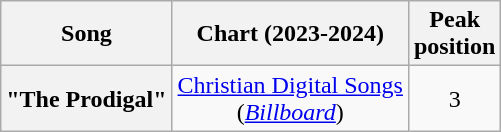<table class="wikitable sortable plainrowheaders" style="text-align:center">
<tr>
<th scope="col">Song</th>
<th scope="col">Chart (2023-2024)</th>
<th scope="col">Peak<br>position</th>
</tr>
<tr>
<th scope="row">"The Prodigal"</th>
<td><a href='#'>Christian Digital Songs</a><br>(<em><a href='#'>Billboard</a></em>)</td>
<td>3</td>
</tr>
</table>
